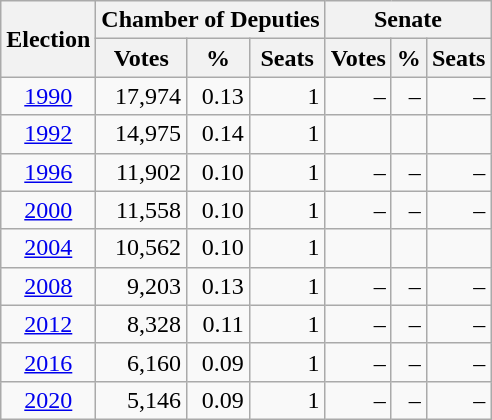<table class=wikitable style=text-align:right>
<tr>
<th rowspan=2>Election</th>
<th colspan=3>Chamber of Deputies</th>
<th colspan=3>Senate</th>
</tr>
<tr>
<th>Votes</th>
<th>%</th>
<th>Seats</th>
<th>Votes</th>
<th>%</th>
<th>Seats</th>
</tr>
<tr>
<td align=center><a href='#'>1990</a></td>
<td>17,974</td>
<td>0.13</td>
<td>1</td>
<td>–</td>
<td>–</td>
<td>–</td>
</tr>
<tr>
<td align=center><a href='#'>1992</a></td>
<td>14,975</td>
<td>0.14</td>
<td>1</td>
<td></td>
<td></td>
<td></td>
</tr>
<tr>
<td align=center><a href='#'>1996</a></td>
<td>11,902</td>
<td>0.10</td>
<td>1</td>
<td>–</td>
<td>–</td>
<td>–</td>
</tr>
<tr>
<td align=center><a href='#'>2000</a></td>
<td>11,558</td>
<td>0.10</td>
<td>1</td>
<td>–</td>
<td>–</td>
<td>–</td>
</tr>
<tr>
<td align=center><a href='#'>2004</a></td>
<td>10,562</td>
<td>0.10</td>
<td>1</td>
<td></td>
<td></td>
<td></td>
</tr>
<tr>
<td align=center><a href='#'>2008</a></td>
<td>9,203</td>
<td>0.13</td>
<td>1</td>
<td>–</td>
<td>–</td>
<td>–</td>
</tr>
<tr>
<td align=center><a href='#'>2012</a></td>
<td>8,328</td>
<td>0.11</td>
<td>1</td>
<td>–</td>
<td>–</td>
<td>–</td>
</tr>
<tr>
<td align=center><a href='#'>2016</a></td>
<td>6,160</td>
<td>0.09</td>
<td>1</td>
<td>–</td>
<td>–</td>
<td>–</td>
</tr>
<tr>
<td align=center><a href='#'>2020</a></td>
<td>5,146</td>
<td>0.09</td>
<td>1</td>
<td>–</td>
<td>–</td>
<td>–</td>
</tr>
</table>
